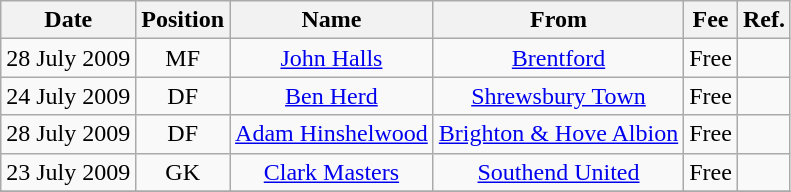<table class="wikitable" style="text-align:center;">
<tr>
<th width:120px;">Date</th>
<th width:50px;">Position</th>
<th width:150px;">Name</th>
<th width:200px;">From</th>
<th width:110px;">Fee</th>
<th width:25px;">Ref.</th>
</tr>
<tr>
<td>28 July 2009</td>
<td>MF</td>
<td><a href='#'>John Halls</a></td>
<td><a href='#'>Brentford</a></td>
<td>Free</td>
<td></td>
</tr>
<tr>
<td>24 July 2009</td>
<td>DF</td>
<td><a href='#'>Ben Herd</a></td>
<td><a href='#'>Shrewsbury Town</a></td>
<td>Free</td>
<td></td>
</tr>
<tr>
<td>28 July 2009</td>
<td>DF</td>
<td><a href='#'>Adam Hinshelwood</a></td>
<td><a href='#'>Brighton & Hove Albion</a></td>
<td>Free</td>
<td></td>
</tr>
<tr>
<td>23 July 2009</td>
<td>GK</td>
<td><a href='#'>Clark Masters</a></td>
<td><a href='#'>Southend United</a></td>
<td>Free</td>
<td></td>
</tr>
<tr>
</tr>
</table>
